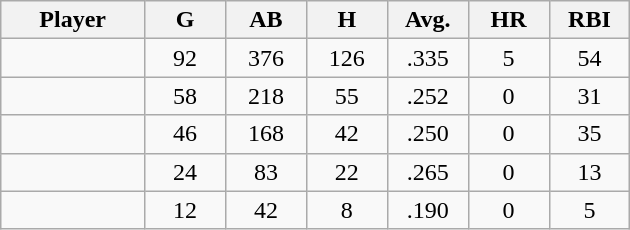<table class="wikitable sortable">
<tr>
<th bgcolor="#DDDDFF" width="16%">Player</th>
<th bgcolor="#DDDDFF" width="9%">G</th>
<th bgcolor="#DDDDFF" width="9%">AB</th>
<th bgcolor="#DDDDFF" width="9%">H</th>
<th bgcolor="#DDDDFF" width="9%">Avg.</th>
<th bgcolor="#DDDDFF" width="9%">HR</th>
<th bgcolor="#DDDDFF" width="9%">RBI</th>
</tr>
<tr align="center">
<td></td>
<td>92</td>
<td>376</td>
<td>126</td>
<td>.335</td>
<td>5</td>
<td>54</td>
</tr>
<tr align="center">
<td></td>
<td>58</td>
<td>218</td>
<td>55</td>
<td>.252</td>
<td>0</td>
<td>31</td>
</tr>
<tr align="center">
<td></td>
<td>46</td>
<td>168</td>
<td>42</td>
<td>.250</td>
<td>0</td>
<td>35</td>
</tr>
<tr align="center">
<td></td>
<td>24</td>
<td>83</td>
<td>22</td>
<td>.265</td>
<td>0</td>
<td>13</td>
</tr>
<tr align="center">
<td></td>
<td>12</td>
<td>42</td>
<td>8</td>
<td>.190</td>
<td>0</td>
<td>5</td>
</tr>
</table>
